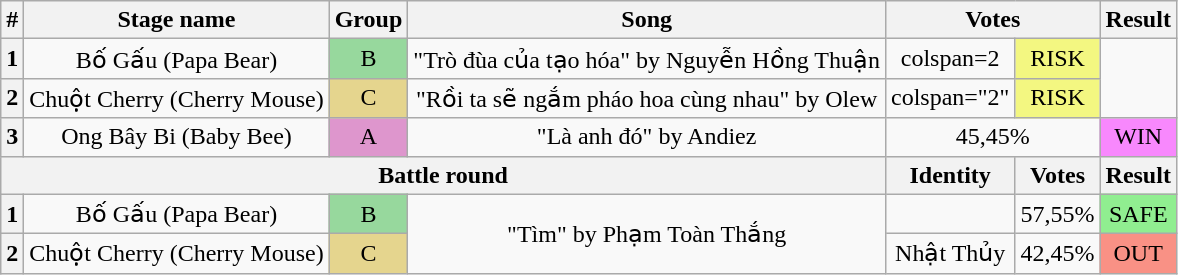<table class="wikitable plainrowheaders" style="text-align: center;">
<tr>
<th>#</th>
<th>Stage name</th>
<th>Group</th>
<th>Song</th>
<th colspan="2">Votes</th>
<th>Result</th>
</tr>
<tr>
<th>1</th>
<td>Bố Gấu (Papa Bear)</td>
<td bgcolor="#97D89D">B</td>
<td>"Trò đùa của tạo hóa" by Nguyễn Hồng Thuận</td>
<td>colspan=2 </td>
<td bgcolor="#F3F781">RISK</td>
</tr>
<tr>
<th>2</th>
<td>Chuột Cherry (Cherry Mouse)</td>
<td bgcolor="#E5D58E">C</td>
<td>"Rồi ta sẽ ngắm pháo hoa cùng nhau" by Olew</td>
<td>colspan="2" </td>
<td bgcolor="#F3F781">RISK</td>
</tr>
<tr>
<th>3</th>
<td>Ong Bây Bi (Baby Bee)</td>
<td bgcolor="#DE96CD">A</td>
<td>"Là anh đó" by Andiez</td>
<td colspan="2">45,45%</td>
<td bgcolor=#F888FD>WIN</td>
</tr>
<tr>
<th colspan="4">Battle round</th>
<th>Identity</th>
<th>Votes</th>
<th>Result</th>
</tr>
<tr>
<th>1</th>
<td>Bố Gấu (Papa Bear)</td>
<td bgcolor="#97D89D">B</td>
<td rowspan="2">"Tìm" by Phạm Toàn Thắng</td>
<td></td>
<td>57,55%</td>
<td bgcolor=lightgreen>SAFE</td>
</tr>
<tr>
<th>2</th>
<td>Chuột Cherry (Cherry Mouse)</td>
<td bgcolor="#E5D58E">C</td>
<td>Nhật Thủy</td>
<td>42,45%</td>
<td bgcolor="#F99185">OUT</td>
</tr>
</table>
